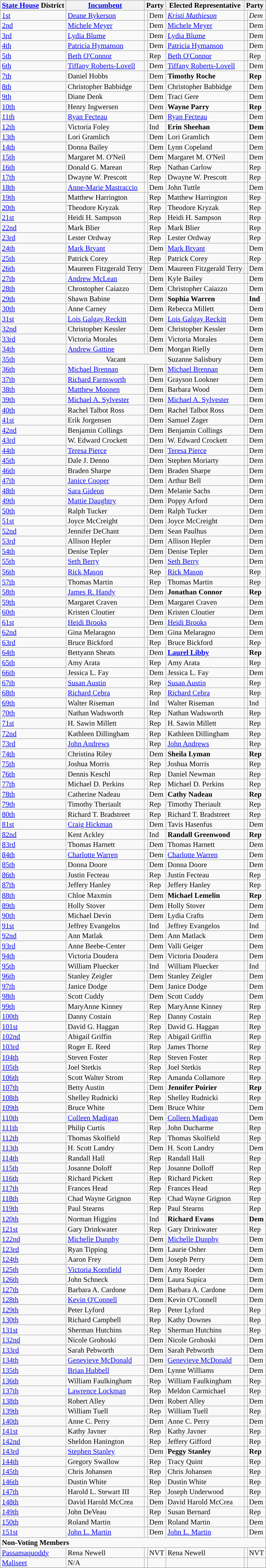<table class="sortable wikitable" style="font-size:95%;line-height:14px;">
<tr>
<th class="unsortable"><a href='#'>State House</a> District</th>
<th class="unsortable"><a href='#'>Incumbent</a></th>
<th colspan="2">Party</th>
<th class="unsortable">Elected Representative</th>
<th colspan="2">Party</th>
</tr>
<tr>
<td><a href='#'>1st</a></td>
<td><a href='#'>Deane Rykerson</a></td>
<td style="background:"></td>
<td>Dem</td>
<td><em><a href='#'>Kristi Mathieson</a></em></td>
<td style="background:"></td>
<td><em>Dem</em></td>
</tr>
<tr>
<td><a href='#'>2nd</a></td>
<td><a href='#'>Michele Meyer</a></td>
<td style="background:"></td>
<td>Dem</td>
<td><a href='#'>Michele Meyer</a><em></td>
<td style="background:"></td>
<td>Dem</td>
</tr>
<tr>
<td><a href='#'>3rd</a></td>
<td><a href='#'>Lydia Blume</a></td>
<td style="background:"></td>
<td>Dem</td>
<td><a href='#'>Lydia Blume</a></td>
<td style="background:"></td>
<td>Dem</td>
</tr>
<tr>
<td><a href='#'>4th</a></td>
<td><a href='#'>Patricia Hymanson</a></td>
<td style="background:"></td>
<td>Dem</td>
<td><a href='#'>Patricia Hymanson</a></td>
<td style="background:"></td>
<td>Dem</td>
</tr>
<tr>
<td><a href='#'>5th</a></td>
<td><a href='#'>Beth O'Connor</a></td>
<td style="background:"></td>
<td>Rep</td>
<td><a href='#'>Beth O'Connor</a></td>
<td style="background:"></td>
<td>Rep</td>
</tr>
<tr>
<td><a href='#'>6th</a></td>
<td><a href='#'>Tiffany Roberts-Lovell</a></td>
<td style="background:"></td>
<td>Dem</td>
<td><a href='#'>Tiffany Roberts-Lovell</a></td>
<td style="background:"></td>
<td>Dem</td>
</tr>
<tr>
<td><a href='#'>7th</a></td>
<td>Daniel Hobbs</td>
<td style="background:"></td>
<td>Dem</td>
<td><strong>Timothy Roche</strong></td>
<td style="background:"></td>
<td><strong>Rep</strong></td>
</tr>
<tr>
<td><a href='#'>8th</a></td>
<td>Christopher Babbidge</td>
<td style="background:"></td>
<td>Dem</td>
<td>Christopher Babbidge</td>
<td style="background:"></td>
<td>Dem</td>
</tr>
<tr>
<td><a href='#'>9th</a></td>
<td>Diane Denk</td>
<td style="background:"></td>
<td>Dem</td>
<td></em>Traci Gere<em></td>
<td style="background:"></td>
<td>Dem</td>
</tr>
<tr>
<td><a href='#'>10th</a></td>
<td>Henry Ingwersen</td>
<td style="background:"></td>
<td>Dem</td>
<td><strong>Wayne Parry</strong></td>
<td style="background:"></td>
<td><strong>Rep</strong></td>
</tr>
<tr>
<td><a href='#'>11th</a></td>
<td><a href='#'>Ryan Fecteau</a></td>
<td style="background:"></td>
<td>Dem</td>
<td><a href='#'>Ryan Fecteau</a></td>
<td style="background:"></td>
<td>Dem</td>
</tr>
<tr>
<td><a href='#'>12th</a></td>
<td>Victoria Foley</td>
<td style="background:"></td>
<td>Ind</td>
<td><strong>Erin Sheehan</strong></td>
<td style="background:"></td>
<td><strong>Dem</strong></td>
</tr>
<tr>
<td><a href='#'>13th</a></td>
<td>Lori Gramlich</td>
<td style="background:"></td>
<td>Dem</td>
<td>Lori Gramlich</td>
<td style="background:"></td>
<td>Dem</td>
</tr>
<tr>
<td><a href='#'>14th</a></td>
<td>Donna Bailey</td>
<td style="background:"></td>
<td>Dem</td>
<td></em>Lynn Copeland<em></td>
<td style="background:"></td>
<td></em>Dem<em></td>
</tr>
<tr>
<td><a href='#'>15th</a></td>
<td>Margaret M. O'Neil</td>
<td style="background:"></td>
<td>Dem</td>
<td>Margaret M. O'Neil</td>
<td style="background:"></td>
<td>Dem</td>
</tr>
<tr>
<td><a href='#'>16th</a></td>
<td>Donald G. Marean</td>
<td style="background:"></td>
<td>Rep</td>
<td></em>Nathan Carlow<em></td>
<td style="background:"></td>
<td></em>Rep<em></td>
</tr>
<tr>
<td><a href='#'>17th</a></td>
<td>Dwayne W. Prescott</td>
<td style="background:"></td>
<td>Rep</td>
<td>Dwayne W. Prescott</td>
<td style="background:"></td>
<td>Rep</td>
</tr>
<tr>
<td><a href='#'>18th</a></td>
<td><a href='#'>Anne-Marie Mastraccio</a></td>
<td style="background:"></td>
<td>Dem</td>
<td></em>John Tuttle<em></td>
<td style="background:"></td>
<td></em>Dem<em></td>
</tr>
<tr>
<td><a href='#'>19th</a></td>
<td>Matthew Harrington</td>
<td style="background:"></td>
<td>Rep</td>
<td>Matthew Harrington</td>
<td style="background:"></td>
<td>Rep</td>
</tr>
<tr>
<td><a href='#'>20th</a></td>
<td>Theodore Kryzak</td>
<td style="background:"></td>
<td>Rep</td>
<td>Theodore Kryzak</td>
<td style="background:"></td>
<td>Rep</td>
</tr>
<tr>
<td><a href='#'>21st</a></td>
<td>Heidi H. Sampson</td>
<td style="background:"></td>
<td>Rep</td>
<td>Heidi H. Sampson</td>
<td style="background:"></td>
<td>Rep</td>
</tr>
<tr>
<td><a href='#'>22nd</a></td>
<td>Mark Blier</td>
<td style="background:"></td>
<td>Rep</td>
<td>Mark Blier</td>
<td style="background:"></td>
<td>Rep</td>
</tr>
<tr>
<td><a href='#'>23rd</a></td>
<td>Lester Ordway</td>
<td style="background:"></td>
<td>Rep</td>
<td>Lester Ordway</td>
<td style="background:"></td>
<td>Rep</td>
</tr>
<tr>
<td><a href='#'>24th</a></td>
<td><a href='#'>Mark Bryant</a></td>
<td style="background:"></td>
<td>Dem</td>
<td><a href='#'>Mark Bryant</a></td>
<td style="background:"></td>
<td>Dem</td>
</tr>
<tr>
<td><a href='#'>25th</a></td>
<td>Patrick Corey</td>
<td style="background:"></td>
<td>Rep</td>
<td>Patrick Corey</td>
<td style="background:"></td>
<td>Rep</td>
</tr>
<tr>
<td><a href='#'>26th</a></td>
<td>Maureen Fitzgerald Terry</td>
<td style="background:"></td>
<td>Dem</td>
<td>Maureen Fitzgerald Terry</td>
<td style="background:"></td>
<td>Dem</td>
</tr>
<tr>
<td><a href='#'>27th</a></td>
<td><a href='#'>Andrew McLean</a></td>
<td style="background:"></td>
<td>Dem</td>
<td></em>Kyle Bailey<em></td>
<td style="background:"></td>
<td></em>Dem<em></td>
</tr>
<tr>
<td><a href='#'>28th</a></td>
<td>Chrostopher Caiazzo</td>
<td style="background:"></td>
<td>Dem</td>
<td>Christopher Caiazzo</td>
<td style="background:"></td>
<td>Dem</td>
</tr>
<tr>
<td><a href='#'>29th</a></td>
<td>Shawn Babine</td>
<td style="background:"></td>
<td>Dem</td>
<td><strong>Sophia Warren</strong></td>
<td style="background:"></td>
<td><strong>Ind</strong></td>
</tr>
<tr>
<td><a href='#'>30th</a></td>
<td>Anne Carney</td>
<td style="background:"></td>
<td>Dem</td>
<td></em>Rebecca Millett<em></td>
<td style="background:"></td>
<td></em>Dem<em></td>
</tr>
<tr>
<td><a href='#'>31st</a></td>
<td><a href='#'>Lois Galgay Reckitt</a></td>
<td style="background:"></td>
<td>Dem</td>
<td><a href='#'>Lois Galgay Reckitt</a></td>
<td style="background:"></td>
<td>Dem</td>
</tr>
<tr>
<td><a href='#'>32nd</a></td>
<td>Christopher Kessler</td>
<td style="background:"></td>
<td>Dem</td>
<td>Christopher Kessler</td>
<td style="background:"></td>
<td>Dem</td>
</tr>
<tr>
<td><a href='#'>33rd</a></td>
<td>Victoria Morales</td>
<td style="background:"></td>
<td>Dem</td>
<td>Victoria Morales</td>
<td style="background:"></td>
<td>Dem</td>
</tr>
<tr>
<td><a href='#'>34th</a></td>
<td><a href='#'>Andrew Gattine</a></td>
<td style="background:"></td>
<td>Dem</td>
<td></em>Morgan Rielly<em></td>
<td style="background:"></td>
<td></em>Dem<em></td>
</tr>
<tr>
<td><a href='#'>35th</a></td>
<td colspan=3 align=center></em>Vacant<em></td>
<td></em>Suzanne Salisbury<em></td>
<td style="background:"></td>
<td></em>Dem<em></td>
</tr>
<tr>
<td><a href='#'>36th</a></td>
<td><a href='#'>Michael Brennan</a></td>
<td style="background:"></td>
<td>Dem</td>
<td><a href='#'>Michael Brennan</a></td>
<td style="background:"></td>
<td>Dem</td>
</tr>
<tr>
<td><a href='#'>37th</a></td>
<td><a href='#'>Richard Farnsworth</a></td>
<td style="background:"></td>
<td>Dem</td>
<td></em>Grayson Lookner<em></td>
<td style="background:"></td>
<td></em>Dem<em></td>
</tr>
<tr>
<td><a href='#'>38th</a></td>
<td><a href='#'>Matthew Moonen</a></td>
<td style="background:"></td>
<td>Dem</td>
<td></em>Barbara Wood<em></td>
<td style="background:"></td>
<td></em>Dem<em></td>
</tr>
<tr>
<td><a href='#'>39th</a></td>
<td><a href='#'>Michael A. Sylvester</a></td>
<td style="background:"></td>
<td>Dem</td>
<td><a href='#'>Michael A. Sylvester</a></td>
<td style="background:"></td>
<td>Dem</td>
</tr>
<tr>
<td><a href='#'>40th</a></td>
<td>Rachel Talbot Ross</td>
<td style="background:"></td>
<td>Dem</td>
<td>Rachel Talbot Ross</td>
<td style="background:"></td>
<td>Dem</td>
</tr>
<tr>
<td><a href='#'>41st</a></td>
<td>Erik Jorgensen</td>
<td style="background:"></td>
<td>Dem</td>
<td></em>Samuel Zager<em></td>
<td style="background:"></td>
<td></em>Dem<em></td>
</tr>
<tr>
<td><a href='#'>42nd</a></td>
<td>Benjamin Collings</td>
<td style="background:"></td>
<td>Dem</td>
<td>Benjamin Collings</td>
<td style="background:"></td>
<td>Dem</td>
</tr>
<tr>
<td><a href='#'>43rd</a></td>
<td>W. Edward Crockett</td>
<td style="background:"></td>
<td>Dem</td>
<td>W. Edward Crockett</td>
<td style="background:"></td>
<td>Dem</td>
</tr>
<tr>
<td><a href='#'>44th</a></td>
<td><a href='#'>Teresa Pierce</a></td>
<td style="background:"></td>
<td>Dem</td>
<td><a href='#'>Teresa Pierce</a></td>
<td style="background:"></td>
<td>Dem</td>
</tr>
<tr>
<td><a href='#'>45th</a></td>
<td>Dale J. Denno</td>
<td style="background:"></td>
<td>Dem</td>
<td></em>Stephen Moriarty<em></td>
<td style="background:"></td>
<td></em>Dem<em></td>
</tr>
<tr>
<td><a href='#'>46th</a></td>
<td>Braden Sharpe</td>
<td style="background:"></td>
<td>Dem</td>
<td>Braden Sharpe</td>
<td style="background:"></td>
<td>Dem</td>
</tr>
<tr>
<td><a href='#'>47th</a></td>
<td><a href='#'>Janice Cooper</a></td>
<td style="background:"></td>
<td>Dem</td>
<td></em>Arthur Bell<em></td>
<td style="background:"></td>
<td></em>Dem<em></td>
</tr>
<tr>
<td><a href='#'>48th</a></td>
<td><a href='#'>Sara Gideon</a></td>
<td style="background:"></td>
<td>Dem</td>
<td></em>Melanie Sachs<em></td>
<td style="background:"></td>
<td></em>Dem<em></td>
</tr>
<tr>
<td><a href='#'>49th</a></td>
<td><a href='#'>Mattie Daughtry</a></td>
<td style="background:"></td>
<td>Dem</td>
<td></em>Poppy Arford<em></td>
<td style="background:"></td>
<td></em>Dem<em></td>
</tr>
<tr>
<td><a href='#'>50th</a></td>
<td>Ralph Tucker</td>
<td style="background:"></td>
<td>Dem</td>
<td>Ralph Tucker</td>
<td style="background:"></td>
<td>Dem</td>
</tr>
<tr>
<td><a href='#'>51st</a></td>
<td>Joyce McCreight</td>
<td style="background:"></td>
<td>Dem</td>
<td>Joyce McCreight</td>
<td style="background:"></td>
<td>Dem</td>
</tr>
<tr>
<td><a href='#'>52nd</a></td>
<td>Jennifer DeChant</td>
<td style="background:"></td>
<td>Dem</td>
<td></em>Sean Paulhus<em></td>
<td style="background:"></td>
<td></em>Dem<em></td>
</tr>
<tr>
<td><a href='#'>53rd</a></td>
<td>Allison Hepler</td>
<td style="background:"></td>
<td>Dem</td>
<td>Allison Hepler</td>
<td style="background:"></td>
<td>Dem</td>
</tr>
<tr>
<td><a href='#'>54th</a></td>
<td>Denise Tepler</td>
<td style="background:"></td>
<td>Dem</td>
<td>Denise Tepler</td>
<td style="background:"></td>
<td>Dem</td>
</tr>
<tr>
<td><a href='#'>55th</a></td>
<td><a href='#'>Seth Berry</a></td>
<td style="background:"></td>
<td>Dem</td>
<td><a href='#'>Seth Berry</a></td>
<td style="background:"></td>
<td>Dem</td>
</tr>
<tr>
<td><a href='#'>56th</a></td>
<td><a href='#'>Rick Mason</a></td>
<td style="background:"></td>
<td>Rep</td>
<td><a href='#'>Rick Mason</a></td>
<td style="background:"></td>
<td>Rep</td>
</tr>
<tr>
<td><a href='#'>57th</a></td>
<td>Thomas Martin</td>
<td style="background:"></td>
<td>Rep</td>
<td>Thomas Martin</td>
<td style="background:"></td>
<td>Rep</td>
</tr>
<tr>
<td><a href='#'>58th</a></td>
<td><a href='#'>James R. Handy</a></td>
<td style="background:"></td>
<td>Dem</td>
<td><strong>Jonathan Connor</strong></td>
<td style="background:"></td>
<td><strong>Rep</strong></td>
</tr>
<tr>
<td><a href='#'>59th</a></td>
<td>Margaret Craven</td>
<td style="background:"></td>
<td>Dem</td>
<td>Margaret Craven</td>
<td style="background:"></td>
<td>Dem</td>
</tr>
<tr>
<td><a href='#'>60th</a></td>
<td>Kristen Cloutier</td>
<td style="background:"></td>
<td>Dem</td>
<td>Kristen Cloutier</td>
<td style="background:"></td>
<td>Dem</td>
</tr>
<tr>
<td><a href='#'>61st</a></td>
<td><a href='#'>Heidi Brooks</a></td>
<td style="background:"></td>
<td>Dem</td>
<td><a href='#'>Heidi Brooks</a></td>
<td style="background:"></td>
<td>Dem</td>
</tr>
<tr>
<td><a href='#'>62nd</a></td>
<td>Gina Melaragno</td>
<td style="background:"></td>
<td>Dem</td>
<td>Gina Melaragno</td>
<td style="background:"></td>
<td>Dem</td>
</tr>
<tr>
<td><a href='#'>63rd</a></td>
<td>Bruce Bickford</td>
<td style="background:"></td>
<td>Rep</td>
<td>Bruce Bickford</td>
<td style="background:"></td>
<td>Rep</td>
</tr>
<tr>
<td><a href='#'>64th</a></td>
<td>Bettyann Sheats</td>
<td style="background:"></td>
<td>Dem</td>
<td><strong><a href='#'>Laurel Libby</a></strong></td>
<td style="background:"></td>
<td><strong>Rep</strong></td>
</tr>
<tr>
<td><a href='#'>65th</a></td>
<td>Amy Arata</td>
<td style="background:"></td>
<td>Rep</td>
<td>Amy Arata</td>
<td style="background:"></td>
<td>Rep</td>
</tr>
<tr>
<td><a href='#'>66th</a></td>
<td>Jessica L. Fay</td>
<td style="background:"></td>
<td>Dem</td>
<td>Jessica L. Fay</td>
<td style="background:"></td>
<td>Dem</td>
</tr>
<tr>
<td><a href='#'>67th</a></td>
<td><a href='#'>Susan Austin</a></td>
<td style="background:"></td>
<td>Rep</td>
<td><a href='#'>Susan Austin</a></td>
<td style="background:"></td>
<td>Rep</td>
</tr>
<tr>
<td><a href='#'>68th</a></td>
<td><a href='#'>Richard Cebra</a></td>
<td style="background:"></td>
<td>Rep</td>
<td><a href='#'>Richard Cebra</a></td>
<td style="background:"></td>
<td>Rep</td>
</tr>
<tr>
<td><a href='#'>69th</a></td>
<td>Walter Riseman</td>
<td style="background:"></td>
<td>Ind</td>
<td>Walter Riseman</td>
<td style="background:"></td>
<td>Ind</td>
</tr>
<tr>
<td><a href='#'>70th</a></td>
<td>Nathan Wadsworth</td>
<td style="background:"></td>
<td>Rep</td>
<td>Nathan Wadsworth</td>
<td style="background:"></td>
<td>Rep</td>
</tr>
<tr>
<td><a href='#'>71st</a></td>
<td>H. Sawin Millett</td>
<td style="background:"></td>
<td>Rep</td>
<td>H. Sawin Millett</td>
<td style="background:"></td>
<td>Rep</td>
</tr>
<tr>
<td><a href='#'>72nd</a></td>
<td>Kathleen Dillingham</td>
<td style="background:"></td>
<td>Rep</td>
<td>Kathleen Dillingham</td>
<td style="background:"></td>
<td>Rep</td>
</tr>
<tr>
<td><a href='#'>73rd</a></td>
<td><a href='#'>John Andrews</a></td>
<td style="background:"></td>
<td>Rep</td>
<td><a href='#'>John Andrews</a></td>
<td style="background:"></td>
<td>Rep</td>
</tr>
<tr>
<td><a href='#'>74th</a></td>
<td>Christina Riley</td>
<td style="background:"></td>
<td>Dem</td>
<td><strong>Sheila Lyman</strong></td>
<td style="background:"></td>
<td><strong>Rep</strong></td>
</tr>
<tr>
<td><a href='#'>75th</a></td>
<td>Joshua Morris</td>
<td style="background:"></td>
<td>Rep</td>
<td>Joshua Morris</td>
<td style="background:"></td>
<td>Rep</td>
</tr>
<tr>
<td><a href='#'>76th</a></td>
<td>Dennis Keschl</td>
<td style="background:"></td>
<td>Rep</td>
<td></em>Daniel Newman<em></td>
<td style="background:"></td>
<td></em>Rep<em></td>
</tr>
<tr>
<td><a href='#'>77th</a></td>
<td>Michael D. Perkins</td>
<td style="background:"></td>
<td>Rep</td>
<td>Michael D. Perkins</td>
<td style="background:"></td>
<td>Rep</td>
</tr>
<tr>
<td><a href='#'>78th</a></td>
<td>Catherine Nadeau</td>
<td style="background:"></td>
<td>Dem</td>
<td><strong>Cathy Nadeau</strong></td>
<td style="background:"></td>
<td><strong>Rep</strong></td>
</tr>
<tr>
<td><a href='#'>79th</a></td>
<td>Timothy Theriault</td>
<td style="background:"></td>
<td>Rep</td>
<td>Timothy Theriault</td>
<td style="background:"></td>
<td>Rep</td>
</tr>
<tr>
<td><a href='#'>80th</a></td>
<td>Richard T. Bradstreet</td>
<td style="background:"></td>
<td>Rep</td>
<td>Richard T. Bradstreet</td>
<td style="background:"></td>
<td>Rep</td>
</tr>
<tr>
<td><a href='#'>81st</a></td>
<td><a href='#'>Craig Hickman</a></td>
<td style="background:"></td>
<td>Dem</td>
<td></em>Tavis Hasenfus<em></td>
<td style="background:"></td>
<td></em>Dem<em></td>
</tr>
<tr>
<td><a href='#'>82nd</a></td>
<td>Kent Ackley</td>
<td style="background:"></td>
<td>Ind</td>
<td><strong>Randall Greenwood</strong></td>
<td style="background:"></td>
<td><strong>Rep</strong></td>
</tr>
<tr>
<td><a href='#'>83rd</a></td>
<td>Thomas Harnett</td>
<td style="background:"></td>
<td>Dem</td>
<td>Thomas Harnett</td>
<td style="background:"></td>
<td>Dem</td>
</tr>
<tr>
<td><a href='#'>84th</a></td>
<td><a href='#'>Charlotte Warren</a></td>
<td style="background:"></td>
<td>Dem</td>
<td><a href='#'>Charlotte Warren</a></td>
<td style="background:"></td>
<td>Dem</td>
</tr>
<tr>
<td><a href='#'>85th</a></td>
<td>Donna Doore</td>
<td style="background:"></td>
<td>Dem</td>
<td>Donna Doore</td>
<td style="background:"></td>
<td>Dem</td>
</tr>
<tr>
<td><a href='#'>86th</a></td>
<td>Justin Fecteau</td>
<td style="background:"></td>
<td>Rep</td>
<td>Justin Fecteau</td>
<td style="background:"></td>
<td>Rep</td>
</tr>
<tr>
<td><a href='#'>87th</a></td>
<td>Jeffery Hanley</td>
<td style="background:"></td>
<td>Rep</td>
<td>Jeffery Hanley</td>
<td style="background:"></td>
<td>Rep</td>
</tr>
<tr>
<td><a href='#'>88th</a></td>
<td>Chloe Maxmin</td>
<td style="background:"></td>
<td>Dem</td>
<td><strong>Michael Lemelin</strong></td>
<td style="background:"></td>
<td><strong>Rep</strong></td>
</tr>
<tr>
<td><a href='#'>89th</a></td>
<td>Holly Stover</td>
<td style="background:"></td>
<td>Dem</td>
<td>Holly Stover</td>
<td style="background:"></td>
<td>Dem</td>
</tr>
<tr>
<td><a href='#'>90th</a></td>
<td>Michael Devin</td>
<td style="background:"></td>
<td>Dem</td>
<td></em>Lydia Crafts<em></td>
<td style="background:"></td>
<td></em>Dem<em></td>
</tr>
<tr>
<td><a href='#'>91st</a></td>
<td>Jeffrey Evangelos</td>
<td style="background:"></td>
<td>Ind</td>
<td>Jeffrey Evangelos</td>
<td style="background:"></td>
<td>Ind</td>
</tr>
<tr>
<td><a href='#'>92nd</a></td>
<td>Ann Matlak</td>
<td style="background:"></td>
<td>Dem</td>
<td>Ann Matlack</td>
<td style="background:"></td>
<td>Dem</td>
</tr>
<tr>
<td><a href='#'>93rd</a></td>
<td>Anne Beebe-Center</td>
<td style="background:"></td>
<td>Dem</td>
<td></em>Valli Geiger<em></td>
<td style="background:"></td>
<td></em>Dem<em></td>
</tr>
<tr>
<td><a href='#'>94th</a></td>
<td>Victoria Doudera</td>
<td style="background:"></td>
<td>Dem</td>
<td>Victoria Doudera</td>
<td style="background:"></td>
<td>Dem</td>
</tr>
<tr>
<td><a href='#'>95th</a></td>
<td>William Pluecker</td>
<td style="background:"></td>
<td>Ind</td>
<td>William Pluecker</td>
<td style="background:"></td>
<td>Ind</td>
</tr>
<tr>
<td><a href='#'>96th</a></td>
<td>Stanley Zeigler</td>
<td style="background:"></td>
<td>Dem</td>
<td>Stanley Zeigler</td>
<td style="background:"></td>
<td>Dem</td>
</tr>
<tr>
<td><a href='#'>97th</a></td>
<td>Janice Dodge</td>
<td style="background:"></td>
<td>Dem</td>
<td>Janice Dodge</td>
<td style="background:"></td>
<td>Dem</td>
</tr>
<tr>
<td><a href='#'>98th</a></td>
<td>Scott Cuddy</td>
<td style="background:"></td>
<td>Dem</td>
<td>Scott Cuddy</td>
<td style="background:"></td>
<td>Dem</td>
</tr>
<tr>
<td><a href='#'>99th</a></td>
<td>MaryAnne Kinney</td>
<td style="background:"></td>
<td>Rep</td>
<td>MaryAnne Kinney</td>
<td style="background:"></td>
<td>Rep</td>
</tr>
<tr>
<td><a href='#'>100th</a></td>
<td>Danny Costain</td>
<td style="background:"></td>
<td>Rep</td>
<td>Danny Costain</td>
<td style="background:"></td>
<td>Rep</td>
</tr>
<tr>
<td><a href='#'>101st</a></td>
<td>David G. Haggan</td>
<td style="background:"></td>
<td>Rep</td>
<td>David G. Haggan</td>
<td style="background:"></td>
<td>Rep</td>
</tr>
<tr>
<td><a href='#'>102nd</a></td>
<td>Abigail Griffin</td>
<td style="background:"></td>
<td>Rep</td>
<td>Abigail Griffin</td>
<td style="background:"></td>
<td>Rep</td>
</tr>
<tr>
<td><a href='#'>103rd</a></td>
<td>Roger E. Reed</td>
<td style="background:"></td>
<td>Rep</td>
<td></em>James Thorne<em></td>
<td style="background:"></td>
<td></em>Rep<em></td>
</tr>
<tr>
<td><a href='#'>104th</a></td>
<td>Steven Foster</td>
<td style="background:"></td>
<td>Rep</td>
<td>Steven Foster</td>
<td style="background:"></td>
<td>Rep</td>
</tr>
<tr>
<td><a href='#'>105th</a></td>
<td>Joel Stetkis</td>
<td style="background:"></td>
<td>Rep</td>
<td>Joel Stetkis</td>
<td style="background:"></td>
<td>Rep</td>
</tr>
<tr>
<td><a href='#'>106th</a></td>
<td>Scott Walter Strom</td>
<td style="background:"></td>
<td>Rep</td>
<td></em>Amanda Collamore<em></td>
<td style="background:"></td>
<td></em>Rep<em></td>
</tr>
<tr>
<td><a href='#'>107th</a></td>
<td>Betty Austin</td>
<td style="background:"></td>
<td>Dem</td>
<td><strong>Jennifer Poirier</strong></td>
<td style="background:"></td>
<td><strong>Rep</strong></td>
</tr>
<tr>
<td><a href='#'>108th</a></td>
<td>Shelley Rudnicki</td>
<td style="background:"></td>
<td>Rep</td>
<td>Shelley Rudnicki</td>
<td style="background:"></td>
<td>Rep</td>
</tr>
<tr>
<td><a href='#'>109th</a></td>
<td>Bruce White</td>
<td style="background:"></td>
<td>Dem</td>
<td>Bruce White</td>
<td style="background:"></td>
<td>Dem</td>
</tr>
<tr>
<td><a href='#'>110th</a></td>
<td><a href='#'>Colleen Madigan</a></td>
<td style="background:"></td>
<td>Dem</td>
<td><a href='#'>Colleen Madigan</a></td>
<td style="background:"></td>
<td>Dem</td>
</tr>
<tr>
<td><a href='#'>111th</a></td>
<td>Philip Curtis</td>
<td style="background:"></td>
<td>Rep</td>
<td></em>John Ducharme<em></td>
<td style="background:"></td>
<td></em>Rep<em></td>
</tr>
<tr>
<td><a href='#'>112th</a></td>
<td>Thomas Skolfield</td>
<td style="background:"></td>
<td>Rep</td>
<td>Thomas Skolfield</td>
<td style="background:"></td>
<td>Rep</td>
</tr>
<tr>
<td><a href='#'>113th</a></td>
<td>H. Scott Landry</td>
<td style="background:"></td>
<td>Dem</td>
<td>H. Scott Landry</td>
<td style="background:"></td>
<td>Dem</td>
</tr>
<tr>
<td><a href='#'>114th</a></td>
<td>Randall Hall</td>
<td style="background:"></td>
<td>Rep</td>
<td>Randall Hall</td>
<td style="background:"></td>
<td>Rep</td>
</tr>
<tr>
<td><a href='#'>115th</a></td>
<td>Josanne Doloff</td>
<td style="background:"></td>
<td>Rep</td>
<td>Josanne Dolloff</td>
<td style="background:"></td>
<td>Rep</td>
</tr>
<tr>
<td><a href='#'>116th</a></td>
<td>Richard Pickett</td>
<td style="background:"></td>
<td>Rep</td>
<td>Richard Pickett</td>
<td style="background:"></td>
<td>Rep</td>
</tr>
<tr>
<td><a href='#'>117th</a></td>
<td>Frances Head</td>
<td style="background:"></td>
<td>Rep</td>
<td>Frances Head</td>
<td style="background:"></td>
<td>Rep</td>
</tr>
<tr>
<td><a href='#'>118th</a></td>
<td>Chad Wayne Grignon</td>
<td style="background:"></td>
<td>Rep</td>
<td>Chad Wayne Grignon</td>
<td style="background:"></td>
<td>Rep</td>
</tr>
<tr>
<td><a href='#'>119th</a></td>
<td>Paul Stearns</td>
<td style="background:"></td>
<td>Rep</td>
<td>Paul Stearns</td>
<td style="background:"></td>
<td>Rep</td>
</tr>
<tr>
<td><a href='#'>120th</a></td>
<td>Norman Higgins</td>
<td style="background:"></td>
<td>Ind</td>
<td><strong>Richard Evans</strong></td>
<td style="background:"></td>
<td><strong>Dem</strong></td>
</tr>
<tr>
<td><a href='#'>121st</a></td>
<td>Gary Drinkwater</td>
<td style="background:"></td>
<td>Rep</td>
<td>Gary Drinkwater</td>
<td style="background:"></td>
<td>Rep</td>
</tr>
<tr>
<td><a href='#'>122nd</a></td>
<td><a href='#'>Michelle Dunphy</a></td>
<td style="background:"></td>
<td>Dem</td>
<td><a href='#'>Michelle Dunphy</a></td>
<td style="background:"></td>
<td>Dem</td>
</tr>
<tr>
<td><a href='#'>123rd</a></td>
<td>Ryan Tipping</td>
<td style="background:"></td>
<td>Dem</td>
<td></em>Laurie Osher<em></td>
<td style="background:"></td>
<td></em>Dem<em></td>
</tr>
<tr>
<td><a href='#'>124th</a></td>
<td>Aaron Frey</td>
<td style="background:"></td>
<td>Dem</td>
<td></em>Joseph Perry<em></td>
<td style="background:"></td>
<td></em>Dem<em></td>
</tr>
<tr>
<td><a href='#'>125th</a></td>
<td><a href='#'>Victoria Kornfield</a></td>
<td style="background:"></td>
<td>Dem</td>
<td></em>Amy Roeder<em></td>
<td style="background:"></td>
<td></em>Dem<em></td>
</tr>
<tr>
<td><a href='#'>126th</a></td>
<td>John Schneck</td>
<td style="background:"></td>
<td>Dem</td>
<td></em>Laura Supica<em></td>
<td style="background:"></td>
<td></em>Dem<em></td>
</tr>
<tr>
<td><a href='#'>127th</a></td>
<td>Barbara A. Cardone</td>
<td style="background:"></td>
<td>Dem</td>
<td>Barbara A. Cardone</td>
<td style="background:"></td>
<td>Dem</td>
</tr>
<tr>
<td><a href='#'>128th</a></td>
<td><a href='#'>Kevin O'Connell</a></td>
<td style="background:"></td>
<td>Dem</td>
<td>Kevin O'Connell</td>
<td style="background:"></td>
<td></em>Dem<em></td>
</tr>
<tr>
<td><a href='#'>129th</a></td>
<td>Peter Lyford</td>
<td style="background:"></td>
<td>Rep</td>
<td>Peter Lyford</td>
<td style="background:"></td>
<td>Rep</td>
</tr>
<tr>
<td><a href='#'>130th</a></td>
<td>Richard Campbell</td>
<td style="background:"></td>
<td>Rep</td>
<td></em>Kathy Downes<em></td>
<td style="background:"></td>
<td></em>Rep<em></td>
</tr>
<tr>
<td><a href='#'>131st</a></td>
<td>Sherman Hutchins</td>
<td style="background:"></td>
<td>Rep</td>
<td>Sherman Hutchins</td>
<td style="background:"></td>
<td>Rep</td>
</tr>
<tr>
<td><a href='#'>132nd</a></td>
<td>Nicole Grohoski</td>
<td style="background:"></td>
<td>Dem</td>
<td>Nicole Grohoski</td>
<td style="background:"></td>
<td>Dem</td>
</tr>
<tr>
<td><a href='#'>133rd</a></td>
<td>Sarah Pebworth</td>
<td style="background:"></td>
<td>Dem</td>
<td>Sarah Pebworth</td>
<td style="background:"></td>
<td>Dem</td>
</tr>
<tr>
<td><a href='#'>134th</a></td>
<td><a href='#'>Genevieve McDonald</a></td>
<td style="background:"></td>
<td>Dem</td>
<td><a href='#'>Genevieve McDonald</a></td>
<td style="background:"></td>
<td>Dem</td>
</tr>
<tr>
<td><a href='#'>135th</a></td>
<td><a href='#'>Brian Hubbell</a></td>
<td style="background:"></td>
<td>Dem</td>
<td></em>Lynne Williams<em></td>
<td style="background:"></td>
<td></em>Dem<em></td>
</tr>
<tr>
<td><a href='#'>136th</a></td>
<td>William Faulkingham</td>
<td style="background:"></td>
<td>Rep</td>
<td>William Faulkingham</td>
<td style="background:"></td>
<td>Rep</td>
</tr>
<tr>
<td><a href='#'>137th</a></td>
<td><a href='#'>Lawrence Lockman</a></td>
<td style="background:"></td>
<td>Rep</td>
<td></em>Meldon Carmichael<em></td>
<td style="background:"></td>
<td></em>Rep<em></td>
</tr>
<tr>
<td><a href='#'>138th</a></td>
<td>Robert Alley</td>
<td style="background:"></td>
<td>Dem</td>
<td>Robert Alley</td>
<td style="background:"></td>
<td>Dem</td>
</tr>
<tr>
<td><a href='#'>139th</a></td>
<td>William Tuell</td>
<td style="background:"></td>
<td>Rep</td>
<td>William Tuell</td>
<td style="background:"></td>
<td>Rep</td>
</tr>
<tr>
<td><a href='#'>140th</a></td>
<td>Anne C. Perry</td>
<td style="background:"></td>
<td>Dem</td>
<td>Anne C. Perry</td>
<td style="background:"></td>
<td>Dem</td>
</tr>
<tr>
<td><a href='#'>141st</a></td>
<td>Kathy Javner</td>
<td style="background:"></td>
<td>Rep</td>
<td>Kathy Javner</td>
<td style="background:"></td>
<td>Rep</td>
</tr>
<tr>
<td><a href='#'>142nd</a></td>
<td>Sheldon Hanington</td>
<td style="background:"></td>
<td>Rep</td>
<td></em>Jeffery Gifford<em></td>
<td style="background:"></td>
<td></em>Rep<em></td>
</tr>
<tr>
<td><a href='#'>143rd</a></td>
<td><a href='#'>Stephen Stanley</a></td>
<td style="background:"></td>
<td>Dem</td>
<td><strong>Peggy Stanley</strong></td>
<td style="background:"></td>
<td><strong>Rep</strong></td>
</tr>
<tr>
<td><a href='#'>144th</a></td>
<td>Gregory Swallow</td>
<td style="background:"></td>
<td>Rep</td>
<td></em>Tracy Quint<em></td>
<td style="background:"></td>
<td></em>Rep<em></td>
</tr>
<tr>
<td><a href='#'>145th</a></td>
<td>Chris Johansen</td>
<td style="background:"></td>
<td>Rep</td>
<td>Chris Johansen</td>
<td style="background:"></td>
<td>Rep</td>
</tr>
<tr>
<td><a href='#'>146th</a></td>
<td>Dustin White</td>
<td style="background:"></td>
<td>Rep</td>
<td>Dustin White</td>
<td style="background:"></td>
<td>Rep</td>
</tr>
<tr>
<td><a href='#'>147th</a></td>
<td>Harold L. Stewart III</td>
<td style="background:"></td>
<td>Rep</td>
<td></em>Joseph Underwood<em></td>
<td style="background:"></td>
<td></em>Rep<em></td>
</tr>
<tr>
<td><a href='#'>148th</a></td>
<td>David Harold McCrea</td>
<td style="background:"></td>
<td>Dem</td>
<td>David Harold McCrea</td>
<td style="background:"></td>
<td>Dem</td>
</tr>
<tr>
<td><a href='#'>149th</a></td>
<td>John DeVeau</td>
<td style="background:"></td>
<td>Rep</td>
<td></em>Susan Bernard<em></td>
<td style="background:"></td>
<td></em>Rep<em></td>
</tr>
<tr>
<td><a href='#'>150th</a></td>
<td>Roland Martin</td>
<td style="background:"></td>
<td>Dem</td>
<td>Roland Martin</td>
<td style="background:"></td>
<td>Dem</td>
</tr>
<tr>
<td><a href='#'>151st</a></td>
<td><a href='#'>John L. Martin</a></td>
<td style="background:"></td>
<td>Dem</td>
<td><a href='#'>John L. Martin</a></td>
<td style="background:"></td>
<td>Dem</td>
</tr>
<tr>
<td colspan="7"><strong>Non-Voting Members</strong></td>
</tr>
<tr>
<td><a href='#'>Passamaquoddy</a></td>
<td>Rena Newell</td>
<td style="background:"></td>
<td>NVT</td>
<td>Rena Newell</td>
<td style="background:"></td>
<td>NVT</td>
</tr>
<tr>
<td><a href='#'>Maliseet</a></td>
<td>N/A</td>
<td></td>
<td></td>
<td></td>
<td></td>
<td></td>
</tr>
<tr>
</tr>
</table>
